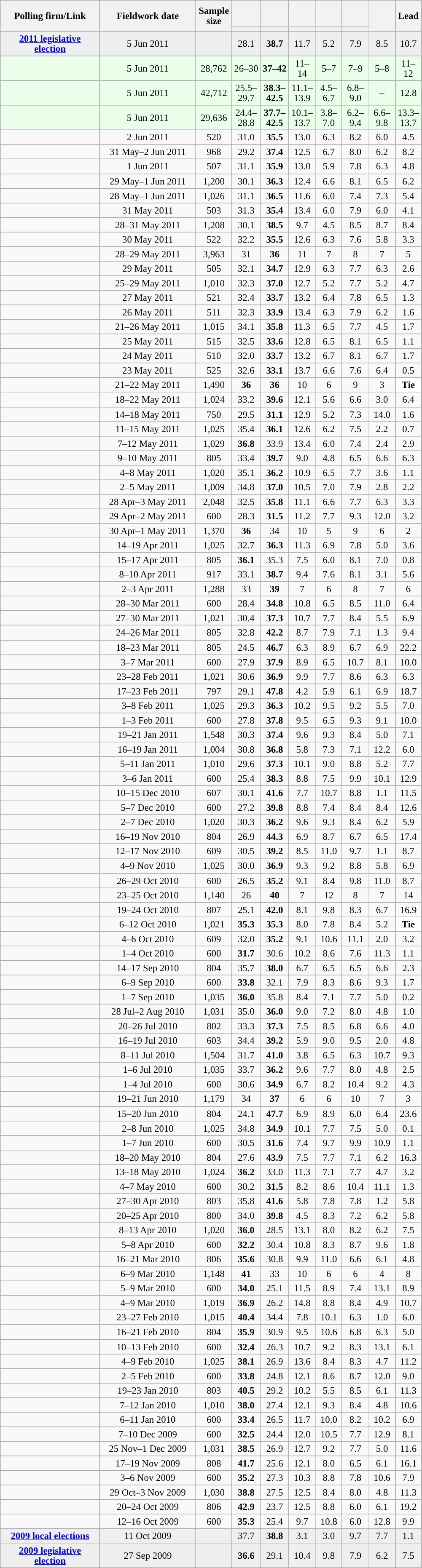<table class="wikitable mw-datatable" style="text-align:center;font-size:95%;line-height:16px;">
<tr style="height:42px;">
<th style="width:150px;" rowspan="2">Polling firm/Link</th>
<th style="width:145px;" rowspan="2">Fieldwork date</th>
<th style="width:50px;" rowspan="2">Sample size</th>
<th style="width:38px;"></th>
<th style="width:38px;"></th>
<th style="width:35px;"></th>
<th style="width:35px;"></th>
<th style="width:35px;"></th>
<th style="width:35px;" rowspan="2"></th>
<th style="width:30px;" rowspan="2">Lead</th>
</tr>
<tr>
<th style="color:inherit;background:"></th>
<th style="color:inherit;background:"></th>
<th style="color:inherit;background:"></th>
<th style="color:inherit;background:"></th>
<th style="color:inherit;background:"></th>
</tr>
<tr style="background:#EFEFEF;">
<td><strong><a href='#'>2011 legislative election</a></strong></td>
<td>5 Jun 2011</td>
<td></td>
<td>28.1<br></td>
<td><strong>38.7</strong><br></td>
<td>11.7<br></td>
<td>5.2<br></td>
<td>7.9<br></td>
<td>8.5<br></td>
<td style="background:">10.7</td>
</tr>
<tr style="background:#EAFFEA">
<td></td>
<td>5 Jun 2011</td>
<td>28,762</td>
<td>26–30<br></td>
<td><strong>37–42</strong><br></td>
<td>11–14<br></td>
<td>5–7<br></td>
<td>7–9<br></td>
<td>5–8<br></td>
<td style="background:">11–12</td>
</tr>
<tr style="background:#EAFFEA">
<td></td>
<td>5 Jun 2011</td>
<td>42,712</td>
<td>25.5–<br>29.7<br></td>
<td><strong>38.3–<br>42.5</strong><br></td>
<td>11.1–<br>13.9<br></td>
<td>4.5–<br>6.7<br></td>
<td>6.8–<br>9.0<br></td>
<td>–<br></td>
<td style="background:">12.8</td>
</tr>
<tr style="background:#EAFFEA">
<td></td>
<td>5 Jun 2011</td>
<td>29,636</td>
<td>24.4–<br>28.8<br></td>
<td><strong>37.7–<br>42.5</strong><br></td>
<td>10.1–<br>13.7<br></td>
<td>3.8–<br>7.0<br></td>
<td>6.2–<br>9.4<br></td>
<td>6.6–<br>9.8<br></td>
<td style="background:">13.3–<br>13.7</td>
</tr>
<tr>
<td></td>
<td>2 Jun 2011</td>
<td>520</td>
<td>31.0</td>
<td><strong>35.5</strong></td>
<td>13.0</td>
<td>6.3</td>
<td>8.2</td>
<td>6.0</td>
<td style="background:">4.5</td>
</tr>
<tr>
<td></td>
<td>31 May–2 Jun 2011</td>
<td>968</td>
<td>29.2</td>
<td><strong>37.4</strong></td>
<td>12.5</td>
<td>6.7</td>
<td>8.0</td>
<td>6.2</td>
<td style="background:">8.2</td>
</tr>
<tr>
<td></td>
<td>1 Jun 2011</td>
<td>507</td>
<td>31.1<br></td>
<td><strong>35.9</strong><br></td>
<td>13.0<br></td>
<td>5.9<br></td>
<td>7.8<br></td>
<td>6.3<br></td>
<td style="background:">4.8</td>
</tr>
<tr>
<td></td>
<td>29 May–1 Jun 2011</td>
<td>1,200</td>
<td>30.1</td>
<td><strong>36.3</strong></td>
<td>12.4</td>
<td>6.6</td>
<td>8.1</td>
<td>6.5</td>
<td style="background:">6.2</td>
</tr>
<tr>
<td></td>
<td>28 May–1 Jun 2011</td>
<td>1,026</td>
<td>31.1</td>
<td><strong>36.5</strong></td>
<td>11.6</td>
<td>6.0</td>
<td>7.4</td>
<td>7.3</td>
<td style="background:">5.4</td>
</tr>
<tr>
<td></td>
<td>31 May 2011</td>
<td>503</td>
<td>31.3</td>
<td><strong>35.4</strong></td>
<td>13.4</td>
<td>6.0</td>
<td>7.9</td>
<td>6.0</td>
<td style="background:">4.1</td>
</tr>
<tr>
<td></td>
<td>28–31 May 2011</td>
<td>1,208</td>
<td>30.1</td>
<td><strong>38.5</strong></td>
<td>9.7</td>
<td>4.5</td>
<td>8.5</td>
<td>8.7</td>
<td style="background:">8.4</td>
</tr>
<tr>
<td></td>
<td>30 May 2011</td>
<td>522</td>
<td>32.2</td>
<td><strong>35.5</strong></td>
<td>12.6</td>
<td>6.3</td>
<td>7.6</td>
<td>5.8</td>
<td style="background:">3.3</td>
</tr>
<tr>
<td></td>
<td>28–29 May 2011</td>
<td>3,963</td>
<td>31<br></td>
<td><strong>36</strong><br></td>
<td>11<br></td>
<td>7<br></td>
<td>8<br></td>
<td>7<br></td>
<td style="background:">5</td>
</tr>
<tr>
<td></td>
<td>29 May 2011</td>
<td>505</td>
<td>32.1</td>
<td><strong>34.7</strong></td>
<td>12.9</td>
<td>6.3</td>
<td>7.7</td>
<td>6.3</td>
<td style="background:">2.6</td>
</tr>
<tr>
<td></td>
<td>25–29 May 2011</td>
<td>1,010</td>
<td>32.3</td>
<td><strong>37.0</strong></td>
<td>12.7</td>
<td>5.2</td>
<td>7.7</td>
<td>5.2</td>
<td style="background:">4.7</td>
</tr>
<tr>
<td></td>
<td>27 May 2011</td>
<td>521</td>
<td>32.4</td>
<td><strong>33.7</strong></td>
<td>13.2</td>
<td>6.4</td>
<td>7.8</td>
<td>6.5</td>
<td style="background:">1.3</td>
</tr>
<tr>
<td></td>
<td>26 May 2011</td>
<td>511</td>
<td>32.3</td>
<td><strong>33.9</strong></td>
<td>13.4</td>
<td>6.3</td>
<td>7.9</td>
<td>6.2</td>
<td style="background:">1.6</td>
</tr>
<tr>
<td></td>
<td>21–26 May 2011</td>
<td>1,015</td>
<td>34.1</td>
<td><strong>35.8</strong></td>
<td>11.3</td>
<td>6.5</td>
<td>7.7</td>
<td>4.5</td>
<td style="background:">1.7</td>
</tr>
<tr>
<td></td>
<td>25 May 2011</td>
<td>515</td>
<td>32.5</td>
<td><strong>33.6</strong></td>
<td>12.8</td>
<td>6.5</td>
<td>8.1</td>
<td>6.5</td>
<td style="background:">1.1</td>
</tr>
<tr>
<td></td>
<td>24 May 2011</td>
<td>510</td>
<td>32.0</td>
<td><strong>33.7</strong></td>
<td>13.2</td>
<td>6.7</td>
<td>8.1</td>
<td>6.7</td>
<td style="background:">1.7</td>
</tr>
<tr>
<td></td>
<td>23 May 2011</td>
<td>525</td>
<td>32.6</td>
<td><strong>33.1</strong></td>
<td>13.7</td>
<td>6.6</td>
<td>7.6</td>
<td>6.4</td>
<td style="background:">0.5</td>
</tr>
<tr>
<td></td>
<td>21–22 May 2011</td>
<td>1,490</td>
<td><strong>36</strong></td>
<td><strong>36</strong></td>
<td>10</td>
<td>6</td>
<td>9</td>
<td>3</td>
<td style="background:white; color:black"><strong>Tie</strong></td>
</tr>
<tr>
<td></td>
<td>18–22 May 2011</td>
<td>1,024</td>
<td>33.2</td>
<td><strong>39.6</strong></td>
<td>12.1</td>
<td>5.6</td>
<td>6.6</td>
<td>3.0</td>
<td style="background:">6.4</td>
</tr>
<tr>
<td></td>
<td>14–18 May 2011</td>
<td>750</td>
<td>29.5</td>
<td><strong>31.1</strong></td>
<td>12.9</td>
<td>5.2</td>
<td>7.3</td>
<td>14.0</td>
<td style="background:">1.6</td>
</tr>
<tr>
<td></td>
<td>11–15 May 2011</td>
<td>1,025</td>
<td>35.4</td>
<td><strong>36.1</strong></td>
<td>12.6</td>
<td>6.2</td>
<td>7.5</td>
<td>2.2</td>
<td style="background:">0.7</td>
</tr>
<tr>
<td></td>
<td>7–12 May 2011</td>
<td>1,029</td>
<td><strong>36.8</strong></td>
<td>33.9</td>
<td>13.4</td>
<td>6.0</td>
<td>7.4</td>
<td>2.4</td>
<td style="background:">2.9</td>
</tr>
<tr>
<td></td>
<td>9–10 May 2011</td>
<td>805</td>
<td>33.4</td>
<td><strong>39.7</strong></td>
<td>9.0</td>
<td>4.8</td>
<td>6.5</td>
<td>6.6</td>
<td style="background:">6.3</td>
</tr>
<tr>
<td></td>
<td>4–8 May 2011</td>
<td>1,020</td>
<td>35.1</td>
<td><strong>36.2</strong></td>
<td>10.9</td>
<td>6.5</td>
<td>7.7</td>
<td>3.6</td>
<td style="background:">1.1</td>
</tr>
<tr>
<td></td>
<td>2–5 May 2011</td>
<td>1,009</td>
<td>34.8</td>
<td><strong>37.0</strong></td>
<td>10.5</td>
<td>7.0</td>
<td>7.9</td>
<td>2.8</td>
<td style="background:">2.2</td>
</tr>
<tr>
<td></td>
<td>28 Apr–3 May 2011</td>
<td>2,048</td>
<td>32.5</td>
<td><strong>35.8</strong></td>
<td>11.1</td>
<td>6.6</td>
<td>7.7</td>
<td>6.3</td>
<td style="background:">3.3</td>
</tr>
<tr>
<td></td>
<td>29 Apr–2 May 2011</td>
<td>600</td>
<td>28.3</td>
<td><strong>31.5</strong></td>
<td>11.2</td>
<td>7.7</td>
<td>9.3</td>
<td>12.0</td>
<td style="background:">3.2</td>
</tr>
<tr>
<td></td>
<td>30 Apr–1 May 2011</td>
<td>1,370</td>
<td><strong>36</strong></td>
<td>34</td>
<td>10</td>
<td>5</td>
<td>9</td>
<td>6</td>
<td style="background:">2</td>
</tr>
<tr>
<td></td>
<td>14–19 Apr 2011</td>
<td>1,025</td>
<td>32.7</td>
<td><strong>36.3</strong></td>
<td>11.3</td>
<td>6.9</td>
<td>7.8</td>
<td>5.0</td>
<td style="background:">3.6</td>
</tr>
<tr>
<td></td>
<td>15–17 Apr 2011</td>
<td>805</td>
<td><strong>36.1</strong></td>
<td>35.3</td>
<td>7.5</td>
<td>6.0</td>
<td>8.1</td>
<td>7.0</td>
<td style="background:">0.8</td>
</tr>
<tr>
<td></td>
<td>8–10 Apr 2011</td>
<td>917</td>
<td>33.1</td>
<td><strong>38.7</strong></td>
<td>9.4</td>
<td>7.6</td>
<td>8.1</td>
<td>3.1</td>
<td style="background:">5.6</td>
</tr>
<tr>
<td></td>
<td>2–3 Apr 2011</td>
<td>1,288</td>
<td>33</td>
<td><strong>39</strong></td>
<td>7</td>
<td>6</td>
<td>8</td>
<td>7</td>
<td style="background:">6</td>
</tr>
<tr>
<td></td>
<td>28–30 Mar 2011</td>
<td>600</td>
<td>28.4</td>
<td><strong>34.8</strong></td>
<td>10.8</td>
<td>6.5</td>
<td>8.5</td>
<td>11.0</td>
<td style="background:">6.4</td>
</tr>
<tr>
<td></td>
<td>27–30 Mar 2011</td>
<td>1,021</td>
<td>30.4</td>
<td><strong>37.3</strong></td>
<td>10.7</td>
<td>7.7</td>
<td>8.4</td>
<td>5.5</td>
<td style="background:">6.9</td>
</tr>
<tr>
<td></td>
<td>24–26 Mar 2011</td>
<td>805</td>
<td>32.8</td>
<td><strong>42.2</strong></td>
<td>8.7</td>
<td>7.9</td>
<td>7.1</td>
<td>1.3</td>
<td style="background:">9.4</td>
</tr>
<tr>
<td></td>
<td>18–23 Mar 2011</td>
<td>805</td>
<td>24.5</td>
<td><strong>46.7</strong></td>
<td>6.3</td>
<td>8.9</td>
<td>6.7</td>
<td>6.9</td>
<td style="background:">22.2</td>
</tr>
<tr>
<td></td>
<td>3–7 Mar 2011</td>
<td>600</td>
<td>27.9</td>
<td><strong>37.9</strong></td>
<td>8.9</td>
<td>6.5</td>
<td>10.7</td>
<td>8.1</td>
<td style="background:">10.0</td>
</tr>
<tr>
<td></td>
<td>23–28 Feb 2011</td>
<td>1,021</td>
<td>30.6</td>
<td><strong>36.9</strong></td>
<td>9.9</td>
<td>7.7</td>
<td>8.6</td>
<td>6.3</td>
<td style="background:">6.3</td>
</tr>
<tr>
<td></td>
<td>17–23 Feb 2011</td>
<td>797</td>
<td>29.1</td>
<td><strong>47.8</strong></td>
<td>4.2</td>
<td>5.9</td>
<td>6.1</td>
<td>6.9</td>
<td style="background:">18.7</td>
</tr>
<tr>
<td></td>
<td>3–8 Feb 2011</td>
<td>1,025</td>
<td>29.3</td>
<td><strong>36.3</strong></td>
<td>10.2</td>
<td>9.5</td>
<td>9.2</td>
<td>5.5</td>
<td style="background:">7.0</td>
</tr>
<tr>
<td></td>
<td>1–3 Feb 2011</td>
<td>600</td>
<td>27.8</td>
<td><strong>37.8</strong></td>
<td>9.5</td>
<td>6.5</td>
<td>9.3</td>
<td>9.1</td>
<td style="background:">10.0</td>
</tr>
<tr>
<td></td>
<td>19–21 Jan 2011</td>
<td>1,548</td>
<td>30.3</td>
<td><strong>37.4</strong></td>
<td>9.6</td>
<td>9.3</td>
<td>8.4</td>
<td>5.0</td>
<td style="background:">7.1</td>
</tr>
<tr>
<td></td>
<td>16–19 Jan 2011</td>
<td>1,004</td>
<td>30.8</td>
<td><strong>36.8</strong></td>
<td>5.8</td>
<td>7.3</td>
<td>7.1</td>
<td>12.2</td>
<td style="background:">6.0</td>
</tr>
<tr>
<td></td>
<td>5–11 Jan 2011</td>
<td>1,010</td>
<td>29.6</td>
<td><strong>37.3</strong></td>
<td>10.1</td>
<td>9.0</td>
<td>8.8</td>
<td>5.2</td>
<td style="background:">7.7</td>
</tr>
<tr>
<td></td>
<td>3–6 Jan 2011</td>
<td>600</td>
<td>25.4</td>
<td><strong>38.3</strong></td>
<td>8.8</td>
<td>7.5</td>
<td>9.9</td>
<td>10.1</td>
<td style="background:">12.9</td>
</tr>
<tr>
<td></td>
<td>10–15 Dec 2010</td>
<td>607</td>
<td>30.1</td>
<td><strong>41.6</strong></td>
<td>7.7</td>
<td>10.7</td>
<td>8.8</td>
<td>1.1</td>
<td style="background:">11.5</td>
</tr>
<tr>
<td></td>
<td>5–7 Dec 2010</td>
<td>600</td>
<td>27.2</td>
<td><strong>39.8</strong></td>
<td>8.8</td>
<td>7.4</td>
<td>8.4</td>
<td>8.4</td>
<td style="background:">12.6</td>
</tr>
<tr>
<td></td>
<td>2–7 Dec 2010</td>
<td>1,020</td>
<td>30.3</td>
<td><strong>36.2</strong></td>
<td>9.6</td>
<td>9.3</td>
<td>8.4</td>
<td>6.2</td>
<td style="background:">5.9</td>
</tr>
<tr>
<td></td>
<td>16–19 Nov 2010</td>
<td>804</td>
<td>26.9</td>
<td><strong>44.3</strong></td>
<td>6.9</td>
<td>8.7</td>
<td>6.7</td>
<td>6.5</td>
<td style="background:">17.4</td>
</tr>
<tr>
<td></td>
<td>12–17 Nov 2010</td>
<td>609</td>
<td>30.5</td>
<td><strong>39.2</strong></td>
<td>8.5</td>
<td>11.0</td>
<td>9.7</td>
<td>1.1</td>
<td style="background:">8.7</td>
</tr>
<tr>
<td></td>
<td>4–9 Nov 2010</td>
<td>1,025</td>
<td>30.0</td>
<td><strong>36.9</strong></td>
<td>9.3</td>
<td>9.2</td>
<td>8.8</td>
<td>5.8</td>
<td style="background:">6.9</td>
</tr>
<tr>
<td></td>
<td>26–29 Oct 2010</td>
<td>600</td>
<td>26.5</td>
<td><strong>35.2</strong></td>
<td>9.1</td>
<td>8.4</td>
<td>9.8</td>
<td>11.0</td>
<td style="background:">8.7</td>
</tr>
<tr>
<td></td>
<td>23–25 Oct 2010</td>
<td>1,140</td>
<td>26</td>
<td><strong>40</strong></td>
<td>7</td>
<td>12</td>
<td>8</td>
<td>7</td>
<td style="background:">14</td>
</tr>
<tr>
<td></td>
<td>19–24 Oct 2010</td>
<td>807</td>
<td>25.1</td>
<td><strong>42.0</strong></td>
<td>8.1</td>
<td>9.8</td>
<td>8.3</td>
<td>6.7</td>
<td style="background:">16.9</td>
</tr>
<tr>
<td></td>
<td>6–12 Oct 2010</td>
<td>1,021</td>
<td><strong>35.3</strong></td>
<td><strong>35.3</strong></td>
<td>8.0</td>
<td>7.8</td>
<td>8.4</td>
<td>5.2</td>
<td style="background:white; color:black"><strong>Tie</strong></td>
</tr>
<tr>
<td></td>
<td>4–6 Oct 2010</td>
<td>609</td>
<td>32.0</td>
<td><strong>35.2</strong></td>
<td>9.1</td>
<td>10.6</td>
<td>11.1</td>
<td>2.0</td>
<td style="background:">3.2</td>
</tr>
<tr>
<td></td>
<td>1–4 Oct 2010</td>
<td>600</td>
<td><strong>31.7</strong></td>
<td>30.6</td>
<td>10.2</td>
<td>8.6</td>
<td>7.6</td>
<td>11.3</td>
<td style="background:">1.1</td>
</tr>
<tr>
<td></td>
<td>14–17 Sep 2010</td>
<td>804</td>
<td>35.7</td>
<td><strong>38.0</strong></td>
<td>6.7</td>
<td>6.5</td>
<td>6.5</td>
<td>6.6</td>
<td style="background:">2.3</td>
</tr>
<tr>
<td></td>
<td>6–9 Sep 2010</td>
<td>600</td>
<td><strong>33.8</strong></td>
<td>32.1</td>
<td>7.9</td>
<td>8.3</td>
<td>8.6</td>
<td>9.3</td>
<td style="background:">1.7</td>
</tr>
<tr>
<td></td>
<td>1–7 Sep 2010</td>
<td>1,035</td>
<td><strong>36.0</strong></td>
<td>35.8</td>
<td>8.4</td>
<td>7.1</td>
<td>7.7</td>
<td>5.0</td>
<td style="background:">0.2</td>
</tr>
<tr>
<td></td>
<td>28 Jul–2 Aug 2010</td>
<td>1,031</td>
<td>35.0</td>
<td><strong>36.0</strong></td>
<td>9.0</td>
<td>7.2</td>
<td>8.0</td>
<td>4.8</td>
<td style="background:">1.0</td>
</tr>
<tr>
<td></td>
<td>20–26 Jul 2010</td>
<td>802</td>
<td>33.3</td>
<td><strong>37.3</strong></td>
<td>7.5</td>
<td>8.5</td>
<td>6.8</td>
<td>6.6</td>
<td style="background:">4.0</td>
</tr>
<tr>
<td></td>
<td>16–19 Jul 2010</td>
<td>603</td>
<td>34.4</td>
<td><strong>39.2</strong></td>
<td>5.9</td>
<td>9.0</td>
<td>9.5</td>
<td>2.0</td>
<td style="background:">4.8</td>
</tr>
<tr>
<td></td>
<td>8–11 Jul 2010</td>
<td>1,504</td>
<td>31.7</td>
<td><strong>41.0</strong></td>
<td>3.8</td>
<td>6.5</td>
<td>6.3</td>
<td>10.7</td>
<td style="background:">9.3</td>
</tr>
<tr>
<td></td>
<td>1–6 Jul 2010</td>
<td>1,035</td>
<td>33.7</td>
<td><strong>36.2</strong></td>
<td>9.6</td>
<td>7.7</td>
<td>8.0</td>
<td>4.8</td>
<td style="background:">2.5</td>
</tr>
<tr>
<td></td>
<td>1–4 Jul 2010</td>
<td>600</td>
<td>30.6</td>
<td><strong>34.9</strong></td>
<td>6.7</td>
<td>8.2</td>
<td>10.4</td>
<td>9.2</td>
<td style="background:">4.3</td>
</tr>
<tr>
<td></td>
<td>19–21 Jun 2010</td>
<td>1,179</td>
<td>34</td>
<td><strong>37</strong></td>
<td>6</td>
<td>6</td>
<td>10</td>
<td>7</td>
<td style="background:">3</td>
</tr>
<tr>
<td></td>
<td>15–20 Jun 2010</td>
<td>804</td>
<td>24.1</td>
<td><strong>47.7</strong></td>
<td>6.9</td>
<td>8.9</td>
<td>6.0</td>
<td>6.4</td>
<td style="background:">23.6</td>
</tr>
<tr>
<td></td>
<td>2–8 Jun 2010</td>
<td>1,025</td>
<td>34.8</td>
<td><strong>34.9</strong></td>
<td>10.1</td>
<td>7.7</td>
<td>7.5</td>
<td>5.0</td>
<td style="background:">0.1</td>
</tr>
<tr>
<td></td>
<td>1–7 Jun 2010</td>
<td>600</td>
<td>30.5</td>
<td><strong>31.6</strong></td>
<td>7.4</td>
<td>9.7</td>
<td>9.9</td>
<td>10.9</td>
<td style="background:">1.1</td>
</tr>
<tr>
<td></td>
<td>18–20 May 2010</td>
<td>804</td>
<td>27.6</td>
<td><strong>43.9</strong></td>
<td>7.5</td>
<td>7.7</td>
<td>7.1</td>
<td>6.2</td>
<td style="background:">16.3</td>
</tr>
<tr>
<td></td>
<td>13–18 May 2010</td>
<td>1,024</td>
<td><strong>36.2</strong></td>
<td>33.0</td>
<td>11.3</td>
<td>7.1</td>
<td>7.7</td>
<td>4.7</td>
<td style="background:">3.2</td>
</tr>
<tr>
<td></td>
<td>4–7 May 2010</td>
<td>600</td>
<td>30.2</td>
<td><strong>31.5</strong></td>
<td>8.2</td>
<td>8.6</td>
<td>10.4</td>
<td>11.1</td>
<td style="background:">1.3</td>
</tr>
<tr>
<td></td>
<td>27–30 Apr 2010</td>
<td>803</td>
<td>35.8</td>
<td><strong>41.6</strong></td>
<td>5.8</td>
<td>7.8</td>
<td>7.8</td>
<td>1.2</td>
<td style="background:">5.8</td>
</tr>
<tr>
<td></td>
<td>20–25 Apr 2010</td>
<td>800</td>
<td>34.0</td>
<td><strong>39.8</strong></td>
<td>4.5</td>
<td>8.3</td>
<td>7.2</td>
<td>6.2</td>
<td style="background:">5.8</td>
</tr>
<tr>
<td></td>
<td>8–13 Apr 2010</td>
<td>1,020</td>
<td><strong>36.0</strong></td>
<td>28.5</td>
<td>13.1</td>
<td>8.0</td>
<td>8.2</td>
<td>6.2</td>
<td style="background:">7.5</td>
</tr>
<tr>
<td></td>
<td>5–8 Apr 2010</td>
<td>600</td>
<td><strong>32.2</strong></td>
<td>30.4</td>
<td>10.8</td>
<td>8.3</td>
<td>8.7</td>
<td>9.6</td>
<td style="background:">1.8</td>
</tr>
<tr>
<td></td>
<td>16–21 Mar 2010</td>
<td>806</td>
<td><strong>35.6</strong></td>
<td>30.8</td>
<td>9.9</td>
<td>11.0</td>
<td>6.6</td>
<td>6.1</td>
<td style="background:">4.8</td>
</tr>
<tr>
<td></td>
<td>6–9 Mar 2010</td>
<td>1,148</td>
<td><strong>41</strong></td>
<td>33</td>
<td>10</td>
<td>6</td>
<td>6</td>
<td>4</td>
<td style="background:">8</td>
</tr>
<tr>
<td></td>
<td>5–9 Mar 2010</td>
<td>600</td>
<td><strong>34.0</strong></td>
<td>25.1</td>
<td>11.5</td>
<td>8.9</td>
<td>7.4</td>
<td>13.1</td>
<td style="background:">8.9</td>
</tr>
<tr>
<td></td>
<td>4–9 Mar 2010</td>
<td>1,019</td>
<td><strong>36.9</strong></td>
<td>26.2</td>
<td>14.8</td>
<td>8.8</td>
<td>8.4</td>
<td>4.9</td>
<td style="background:">10.7</td>
</tr>
<tr>
<td></td>
<td>23–27 Feb 2010</td>
<td>1,015</td>
<td><strong>40.4</strong></td>
<td>34.4</td>
<td>7.8</td>
<td>10.1</td>
<td>6.3</td>
<td>1.0</td>
<td style="background:">6.0</td>
</tr>
<tr>
<td></td>
<td>16–21 Feb 2010</td>
<td>804</td>
<td><strong>35.9</strong></td>
<td>30.9</td>
<td>9.5</td>
<td>10.6</td>
<td>6.8</td>
<td>6.3</td>
<td style="background:">5.0</td>
</tr>
<tr>
<td></td>
<td>10–13 Feb 2010</td>
<td>600</td>
<td><strong>32.4</strong></td>
<td>26.3</td>
<td>10.7</td>
<td>9.2</td>
<td>8.3</td>
<td>13.1</td>
<td style="background:">6.1</td>
</tr>
<tr>
<td></td>
<td>4–9 Feb 2010</td>
<td>1,025</td>
<td><strong>38.1</strong></td>
<td>26.9</td>
<td>13.6</td>
<td>8.4</td>
<td>8.3</td>
<td>4.7</td>
<td style="background:">11.2</td>
</tr>
<tr>
<td></td>
<td>2–5 Feb 2010</td>
<td>600</td>
<td><strong>33.8</strong></td>
<td>24.8</td>
<td>12.1</td>
<td>8.6</td>
<td>8.7</td>
<td>12.0</td>
<td style="background:">9.0</td>
</tr>
<tr>
<td></td>
<td>19–23 Jan 2010</td>
<td>803</td>
<td><strong>40.5</strong></td>
<td>29.2</td>
<td>10.2</td>
<td>5.5</td>
<td>8.5</td>
<td>6.1</td>
<td style="background:">11.3</td>
</tr>
<tr>
<td></td>
<td>7–12 Jan 2010</td>
<td>1,010</td>
<td><strong>38.0</strong></td>
<td>27.4</td>
<td>12.1</td>
<td>9.3</td>
<td>8.4</td>
<td>4.8</td>
<td style="background:">10.6</td>
</tr>
<tr>
<td></td>
<td>6–11 Jan 2010</td>
<td>600</td>
<td><strong>33.4</strong></td>
<td>26.5</td>
<td>11.7</td>
<td>10.0</td>
<td>8.2</td>
<td>10.2</td>
<td style="background:">6.9</td>
</tr>
<tr>
<td></td>
<td>7–10 Dec 2009</td>
<td>600</td>
<td><strong>32.5</strong></td>
<td>24.4</td>
<td>12.0</td>
<td>10.5</td>
<td>7.7</td>
<td>12.9</td>
<td style="background:">8.1</td>
</tr>
<tr>
<td></td>
<td>25 Nov–1 Dec 2009</td>
<td>1,031</td>
<td><strong>38.5</strong></td>
<td>26.9</td>
<td>12.7</td>
<td>9.2</td>
<td>7.7</td>
<td>5.0</td>
<td style="background:">11.6</td>
</tr>
<tr>
<td></td>
<td>17–19 Nov 2009</td>
<td>808</td>
<td><strong>41.7</strong></td>
<td>25.6</td>
<td>12.1</td>
<td>8.0</td>
<td>6.5</td>
<td>6.1</td>
<td style="background:">16.1</td>
</tr>
<tr>
<td></td>
<td>3–6 Nov 2009</td>
<td>600</td>
<td><strong>35.2</strong></td>
<td>27.3</td>
<td>10.3</td>
<td>8.8</td>
<td>7.8</td>
<td>10.6</td>
<td style="background:">7.9</td>
</tr>
<tr>
<td></td>
<td>29 Oct–3 Nov 2009</td>
<td>1,030</td>
<td><strong>38.8</strong></td>
<td>27.5</td>
<td>12.5</td>
<td>8.4</td>
<td>8.0</td>
<td>4.8</td>
<td style="background:">11.3</td>
</tr>
<tr>
<td></td>
<td>20–24 Oct 2009</td>
<td>806</td>
<td><strong>42.9</strong></td>
<td>23.7</td>
<td>12.5</td>
<td>8.8</td>
<td>6.0</td>
<td>6.1</td>
<td style="background:">19.2</td>
</tr>
<tr>
<td></td>
<td>12–16 Oct 2009</td>
<td>600</td>
<td><strong>35.3</strong></td>
<td>25.4</td>
<td>9.7</td>
<td>10.8</td>
<td>6.0</td>
<td>12.8</td>
<td style="background:">9.9</td>
</tr>
<tr style="background:#EFEFEF;">
<td><strong><a href='#'>2009 local elections</a></strong></td>
<td>11 Oct 2009</td>
<td></td>
<td>37.7</td>
<td><strong>38.8</strong></td>
<td>3.1</td>
<td>3.0</td>
<td>9.7</td>
<td>7.7</td>
<td style="background:">1.1</td>
</tr>
<tr style="background:#EFEFEF;">
<td><strong><a href='#'>2009 legislative election</a></strong></td>
<td>27 Sep 2009</td>
<td></td>
<td><strong>36.6</strong><br></td>
<td>29.1<br></td>
<td>10.4<br></td>
<td>9.8<br></td>
<td>7.9<br></td>
<td>6.2<br></td>
<td style="background:">7.5</td>
</tr>
</table>
